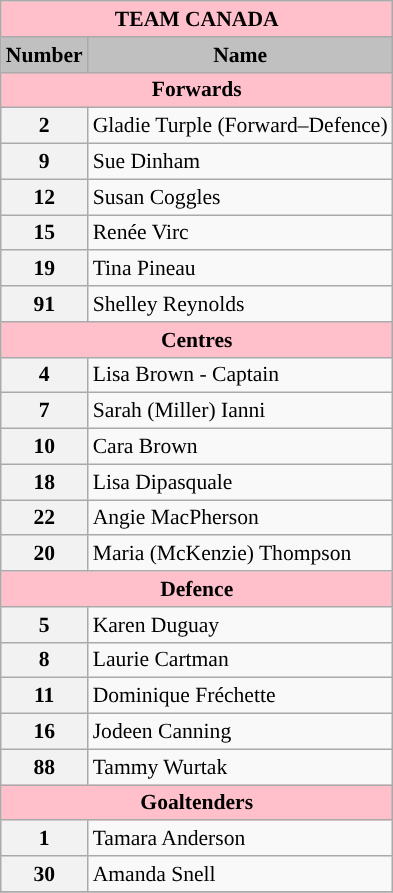<table class="wikitable" style="text-align:left; font-size:90%;">
<tr>
<th style=background:pink colspan=2>TEAM CANADA</th>
</tr>
<tr>
<th width=10 style="background:silver;">Number</th>
<th style="background:silver;">Name</th>
</tr>
<tr>
<th style=background:pink colspan=2>Forwards</th>
</tr>
<tr>
<th>2</th>
<td>Gladie Turple (Forward–Defence)</td>
</tr>
<tr>
<th>9</th>
<td>Sue Dinham</td>
</tr>
<tr>
<th>12</th>
<td>Susan Coggles</td>
</tr>
<tr>
<th>15</th>
<td>Renée Virc</td>
</tr>
<tr>
<th>19</th>
<td>Tina Pineau</td>
</tr>
<tr>
<th>91</th>
<td>Shelley Reynolds</td>
</tr>
<tr>
<th style=background:pink colspan=2>Centres</th>
</tr>
<tr>
<th>4</th>
<td>Lisa Brown - Captain</td>
</tr>
<tr>
<th>7</th>
<td>Sarah (Miller) Ianni</td>
</tr>
<tr>
<th>10</th>
<td>Cara Brown</td>
</tr>
<tr>
<th>18</th>
<td>Lisa Dipasquale</td>
</tr>
<tr>
<th>22</th>
<td>Angie MacPherson</td>
</tr>
<tr>
<th>20</th>
<td>Maria (McKenzie) Thompson</td>
</tr>
<tr>
<th style=background:pink colspan=2>Defence</th>
</tr>
<tr>
<th>5</th>
<td>Karen Duguay</td>
</tr>
<tr>
<th>8</th>
<td>Laurie Cartman</td>
</tr>
<tr>
<th>11</th>
<td>Dominique Fréchette</td>
</tr>
<tr>
<th>16</th>
<td>Jodeen Canning</td>
</tr>
<tr>
<th>88</th>
<td>Tammy Wurtak</td>
</tr>
<tr>
<th style=background:pink colspan=2>Goaltenders</th>
</tr>
<tr>
<th>1</th>
<td>Tamara Anderson</td>
</tr>
<tr>
<th>30</th>
<td>Amanda Snell</td>
</tr>
<tr>
</tr>
</table>
